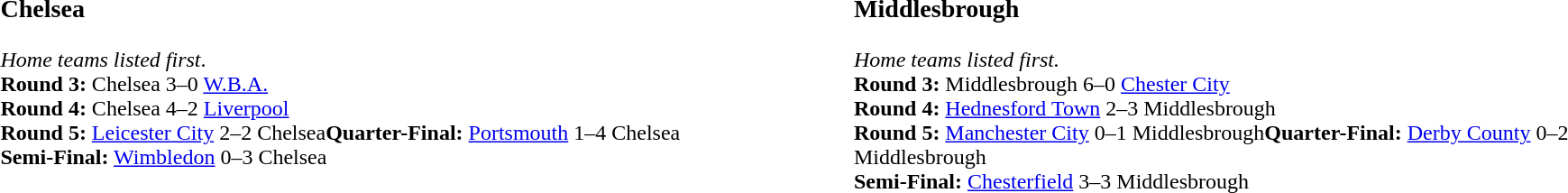<table width=100%>
<tr>
<td width=50% valign=top><br><h3>Chelsea</h3><em>Home teams listed first</em>.<br><strong>Round 3:</strong> Chelsea 3–0 <a href='#'>W.B.A.</a><br><strong>Round 4:</strong> Chelsea 4–2 <a href='#'>Liverpool</a><br><strong>Round 5:</strong> <a href='#'>Leicester City</a> 2–2 Chelsea<strong>Quarter-Final:</strong> <a href='#'>Portsmouth</a> 1–4 Chelsea<br><strong>Semi-Final:</strong> <a href='#'>Wimbledon</a> 0–3 Chelsea</td>
<td width=50% valign=top><br><h3>Middlesbrough</h3><em>Home teams listed first.</em><br><strong>Round 3:</strong> Middlesbrough 6–0 <a href='#'>Chester City</a><br><strong>Round 4:</strong> <a href='#'>Hednesford Town</a> 2–3 Middlesbrough<br><strong>Round 5:</strong> <a href='#'>Manchester City</a> 0–1 Middlesbrough<strong>Quarter-Final:</strong> <a href='#'>Derby County</a> 0–2 Middlesbrough<br><strong>Semi-Final:</strong> <a href='#'>Chesterfield</a> 3–3 Middlesbrough</td>
</tr>
</table>
